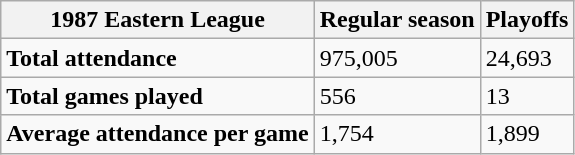<table class="wikitable" border="1">
<tr>
<th>1987 Eastern League</th>
<th>Regular season</th>
<th>Playoffs</th>
</tr>
<tr>
<td><strong>Total attendance</strong></td>
<td>975,005</td>
<td>24,693</td>
</tr>
<tr>
<td><strong>Total games played</strong></td>
<td>556</td>
<td>13</td>
</tr>
<tr>
<td><strong>Average attendance per game</strong></td>
<td>1,754</td>
<td>1,899</td>
</tr>
</table>
